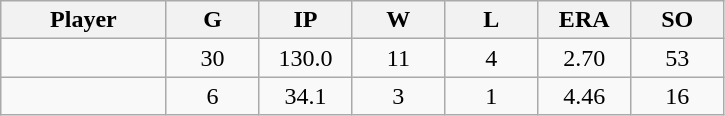<table class="wikitable sortable">
<tr>
<th bgcolor="#DDDDFF" width="16%">Player</th>
<th bgcolor="#DDDDFF" width="9%">G</th>
<th bgcolor="#DDDDFF" width="9%">IP</th>
<th bgcolor="#DDDDFF" width="9%">W</th>
<th bgcolor="#DDDDFF" width="9%">L</th>
<th bgcolor="#DDDDFF" width="9%">ERA</th>
<th bgcolor="#DDDDFF" width="9%">SO</th>
</tr>
<tr align="center">
<td></td>
<td>30</td>
<td>130.0</td>
<td>11</td>
<td>4</td>
<td>2.70</td>
<td>53</td>
</tr>
<tr align="center">
<td></td>
<td>6</td>
<td>34.1</td>
<td>3</td>
<td>1</td>
<td>4.46</td>
<td>16</td>
</tr>
</table>
